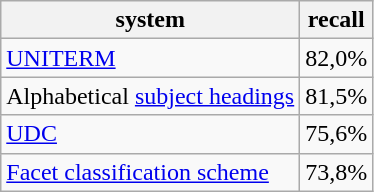<table class="wikitable">
<tr>
<th>system</th>
<th>recall</th>
</tr>
<tr>
<td><a href='#'>UNITERM</a></td>
<td>82,0%</td>
</tr>
<tr>
<td>Alphabetical <a href='#'>subject headings</a></td>
<td>81,5%</td>
</tr>
<tr>
<td><a href='#'>UDC</a></td>
<td>75,6%</td>
</tr>
<tr>
<td><a href='#'>Facet classification scheme</a></td>
<td>73,8%</td>
</tr>
</table>
